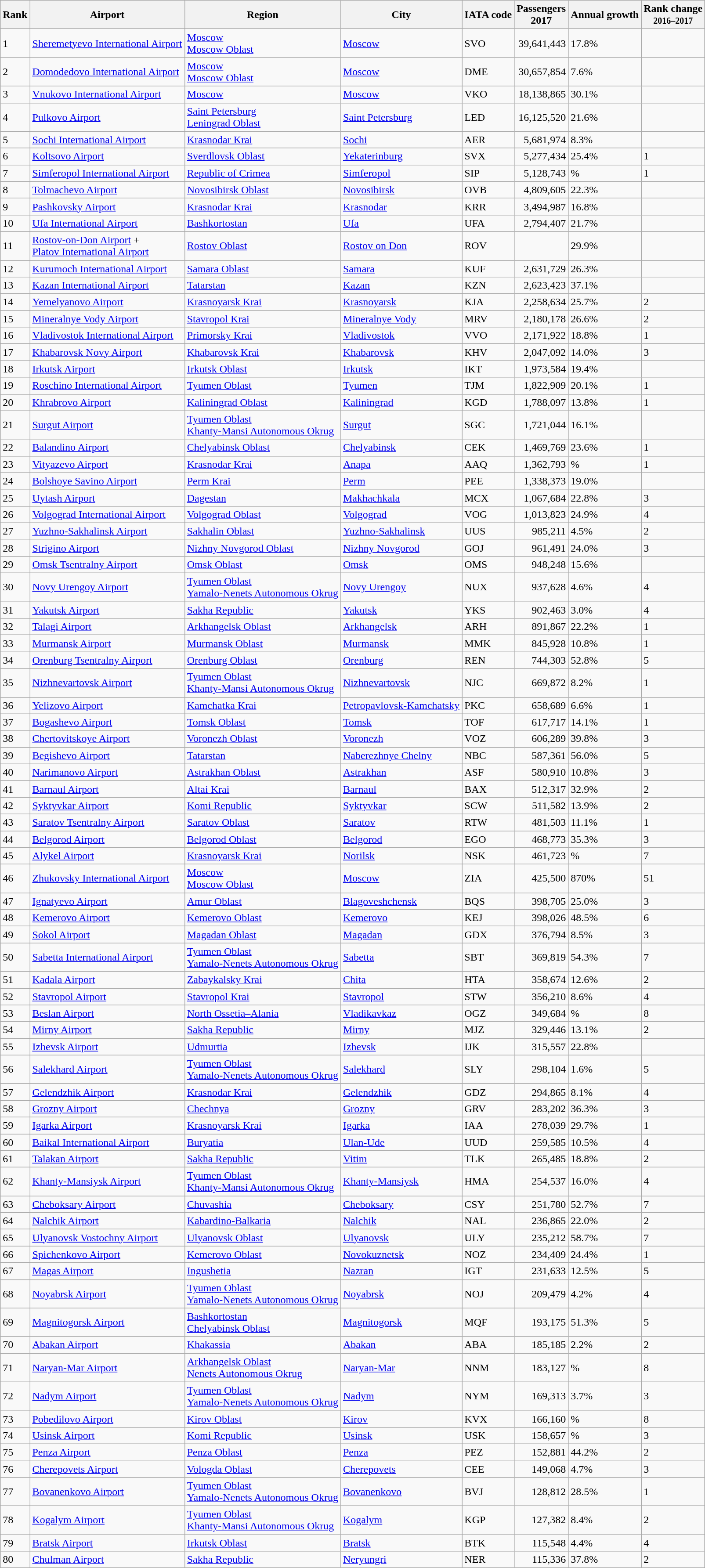<table class="wikitable sortable">
<tr>
<th>Rank</th>
<th>Airport</th>
<th>Region</th>
<th>City</th>
<th>IATA code</th>
<th>Passengers <br> 2017</th>
<th>Annual growth</th>
<th>Rank change <br> <small>2016–2017</small></th>
</tr>
<tr>
<td>1</td>
<td><a href='#'>Sheremetyevo International Airport</a></td>
<td> <a href='#'>Moscow</a> <br>  <a href='#'>Moscow Oblast</a></td>
<td><a href='#'>Moscow</a></td>
<td>SVO</td>
<td style="text-align:right;">39,641,443</td>
<td>  17.8%</td>
<td></td>
</tr>
<tr>
<td>2</td>
<td><a href='#'>Domodedovo International Airport</a></td>
<td> <a href='#'>Moscow</a> <br>  <a href='#'>Moscow Oblast</a></td>
<td><a href='#'>Moscow</a></td>
<td>DME</td>
<td style="text-align:right;">30,657,854</td>
<td>  7.6%</td>
<td></td>
</tr>
<tr>
<td>3</td>
<td><a href='#'>Vnukovo International Airport</a></td>
<td> <a href='#'>Moscow</a></td>
<td><a href='#'>Moscow</a></td>
<td>VKO</td>
<td style="text-align:right;">18,138,865</td>
<td>  30.1%</td>
<td></td>
</tr>
<tr>
<td>4</td>
<td><a href='#'>Pulkovo Airport</a></td>
<td> <a href='#'>Saint Petersburg</a> <br>  <a href='#'>Leningrad Oblast</a></td>
<td><a href='#'>Saint Petersburg</a></td>
<td>LED</td>
<td style="text-align:right;">16,125,520</td>
<td>  21.6%</td>
<td></td>
</tr>
<tr>
<td>5</td>
<td><a href='#'>Sochi International Airport</a></td>
<td> <a href='#'>Krasnodar Krai</a></td>
<td><a href='#'>Sochi</a></td>
<td>AER</td>
<td style="text-align:right;">5,681,974</td>
<td>  8.3%</td>
<td></td>
</tr>
<tr>
<td>6</td>
<td><a href='#'>Koltsovo Airport</a></td>
<td> <a href='#'>Sverdlovsk Oblast</a></td>
<td><a href='#'>Yekaterinburg</a></td>
<td>SVX</td>
<td style="text-align:right;">5,277,434</td>
<td>  25.4%</td>
<td>1</td>
</tr>
<tr>
<td>7</td>
<td><a href='#'>Simferopol International Airport</a></td>
<td> <a href='#'>Republic of Crimea</a></td>
<td><a href='#'>Simferopol</a></td>
<td>SIP</td>
<td style="text-align:right;">5,128,743</td>
<td>  %</td>
<td>1</td>
</tr>
<tr>
<td>8</td>
<td><a href='#'>Tolmachevo Airport</a></td>
<td> <a href='#'>Novosibirsk Oblast</a></td>
<td><a href='#'>Novosibirsk</a></td>
<td>OVB</td>
<td style="text-align:right;">4,809,605</td>
<td>  22.3%</td>
<td></td>
</tr>
<tr>
<td>9</td>
<td><a href='#'>Pashkovsky Airport</a></td>
<td> <a href='#'>Krasnodar Krai</a></td>
<td><a href='#'>Krasnodar</a></td>
<td>KRR</td>
<td style="text-align:right;">3,494,987</td>
<td>  16.8%</td>
<td></td>
</tr>
<tr>
<td>10</td>
<td><a href='#'>Ufa International Airport</a></td>
<td> <a href='#'>Bashkortostan</a></td>
<td><a href='#'>Ufa</a></td>
<td>UFA</td>
<td style="text-align:right;">2,794,407</td>
<td>  21.7%</td>
<td></td>
</tr>
<tr>
<td>11</td>
<td><a href='#'>Rostov-on-Don Airport</a> + <br> <a href='#'>Platov International Airport</a></td>
<td> <a href='#'>Rostov Oblast</a></td>
<td><a href='#'>Rostov on Don</a></td>
<td>ROV</td>
<td style="text-align:right;"></td>
<td>  29.9%</td>
<td></td>
</tr>
<tr>
<td>12</td>
<td><a href='#'>Kurumoch International Airport</a></td>
<td> <a href='#'>Samara Oblast</a></td>
<td><a href='#'>Samara</a></td>
<td>KUF</td>
<td style="text-align:right;">2,631,729</td>
<td>  26.3%</td>
<td></td>
</tr>
<tr>
<td>13</td>
<td><a href='#'>Kazan International Airport</a></td>
<td> <a href='#'>Tatarstan</a></td>
<td><a href='#'>Kazan</a></td>
<td>KZN</td>
<td style="text-align:right;">2,623,423</td>
<td>  37.1%</td>
<td></td>
</tr>
<tr>
<td>14</td>
<td><a href='#'>Yemelyanovo Airport</a></td>
<td> <a href='#'>Krasnoyarsk Krai</a></td>
<td><a href='#'>Krasnoyarsk</a></td>
<td>KJA</td>
<td style="text-align:right;">2,258,634</td>
<td>  25.7%</td>
<td>2</td>
</tr>
<tr>
<td>15</td>
<td><a href='#'>Mineralnye Vody Airport</a></td>
<td> <a href='#'>Stavropol Krai</a></td>
<td><a href='#'>Mineralnye Vody</a></td>
<td>MRV</td>
<td style="text-align:right;">2,180,178</td>
<td>  26.6%</td>
<td>2</td>
</tr>
<tr>
<td>16</td>
<td><a href='#'>Vladivostok International Airport</a></td>
<td> <a href='#'>Primorsky Krai</a></td>
<td><a href='#'>Vladivostok</a></td>
<td>VVO</td>
<td style="text-align:right;">2,171,922</td>
<td>  18.8%</td>
<td>1</td>
</tr>
<tr>
<td>17</td>
<td><a href='#'>Khabarovsk Novy Airport</a></td>
<td> <a href='#'>Khabarovsk Krai</a></td>
<td><a href='#'>Khabarovsk</a></td>
<td>KHV</td>
<td style="text-align:right;">2,047,092</td>
<td>  14.0%</td>
<td>3</td>
</tr>
<tr>
<td>18</td>
<td><a href='#'>Irkutsk Airport</a></td>
<td> <a href='#'>Irkutsk Oblast</a></td>
<td><a href='#'>Irkutsk</a></td>
<td>IKT</td>
<td style="text-align:right;">1,973,584</td>
<td>  19.4%</td>
<td></td>
</tr>
<tr>
<td>19</td>
<td><a href='#'>Roschino International Airport</a></td>
<td> <a href='#'>Tyumen Oblast</a></td>
<td><a href='#'>Tyumen</a></td>
<td>TJM</td>
<td style="text-align:right;">1,822,909</td>
<td>  20.1%</td>
<td>1</td>
</tr>
<tr>
<td>20</td>
<td><a href='#'>Khrabrovo Airport</a></td>
<td> <a href='#'>Kaliningrad Oblast</a></td>
<td><a href='#'>Kaliningrad</a></td>
<td>KGD</td>
<td style="text-align:right;">1,788,097</td>
<td>  13.8%</td>
<td>1</td>
</tr>
<tr>
<td>21</td>
<td><a href='#'>Surgut Airport</a></td>
<td> <a href='#'>Tyumen Oblast</a> <br>  <a href='#'>Khanty-Mansi Autonomous Okrug</a></td>
<td><a href='#'>Surgut</a></td>
<td>SGC</td>
<td style="text-align:right;">1,721,044</td>
<td>  16.1%</td>
<td></td>
</tr>
<tr>
<td>22</td>
<td><a href='#'>Balandino Airport</a></td>
<td> <a href='#'>Chelyabinsk Oblast</a></td>
<td><a href='#'>Chelyabinsk</a></td>
<td>CEK</td>
<td style="text-align:right;">1,469,769</td>
<td>  23.6%</td>
<td>1</td>
</tr>
<tr>
<td>23</td>
<td><a href='#'>Vityazevo Airport</a></td>
<td> <a href='#'>Krasnodar Krai</a></td>
<td><a href='#'>Anapa</a></td>
<td>AAQ</td>
<td style="text-align:right;">1,362,793</td>
<td>  %</td>
<td>1</td>
</tr>
<tr>
<td>24</td>
<td><a href='#'>Bolshoye Savino Airport</a></td>
<td> <a href='#'>Perm Krai</a></td>
<td><a href='#'>Perm</a></td>
<td>PEE</td>
<td style="text-align:right;">1,338,373</td>
<td>  19.0%</td>
<td></td>
</tr>
<tr>
<td>25</td>
<td><a href='#'>Uytash Airport</a></td>
<td> <a href='#'>Dagestan</a></td>
<td><a href='#'>Makhachkala</a></td>
<td>MCX</td>
<td style="text-align:right;">1,067,684</td>
<td>  22.8%</td>
<td>3</td>
</tr>
<tr>
<td>26</td>
<td><a href='#'>Volgograd International Airport</a></td>
<td> <a href='#'>Volgograd Oblast</a></td>
<td><a href='#'>Volgograd</a></td>
<td>VOG</td>
<td style="text-align:right;">1,013,823</td>
<td>  24.9%</td>
<td>4</td>
</tr>
<tr>
<td>27</td>
<td><a href='#'>Yuzhno-Sakhalinsk Airport</a></td>
<td> <a href='#'>Sakhalin Oblast</a></td>
<td><a href='#'>Yuzhno-Sakhalinsk</a></td>
<td>UUS</td>
<td style="text-align:right;">985,211</td>
<td>  4.5%</td>
<td>2</td>
</tr>
<tr>
<td>28</td>
<td><a href='#'>Strigino Airport</a></td>
<td> <a href='#'>Nizhny Novgorod Oblast</a></td>
<td><a href='#'>Nizhny Novgorod</a></td>
<td>GOJ</td>
<td style="text-align:right;">961,491</td>
<td>  24.0%</td>
<td>3</td>
</tr>
<tr>
<td>29</td>
<td><a href='#'>Omsk Tsentralny Airport</a></td>
<td> <a href='#'>Omsk Oblast</a></td>
<td><a href='#'>Omsk</a></td>
<td>OMS</td>
<td style="text-align:right;">948,248</td>
<td>  15.6%</td>
<td></td>
</tr>
<tr>
<td>30</td>
<td><a href='#'>Novy Urengoy Airport</a></td>
<td> <a href='#'>Tyumen Oblast</a> <br>  <a href='#'>Yamalo-Nenets Autonomous Okrug</a></td>
<td><a href='#'>Novy Urengoy</a></td>
<td>NUX</td>
<td style="text-align:right;">937,628</td>
<td>  4.6%</td>
<td>4</td>
</tr>
<tr>
<td>31</td>
<td><a href='#'>Yakutsk Airport</a></td>
<td> <a href='#'>Sakha Republic</a></td>
<td><a href='#'>Yakutsk</a></td>
<td>YKS</td>
<td style="text-align:right;">902,463</td>
<td>  3.0%</td>
<td>4</td>
</tr>
<tr>
<td>32</td>
<td><a href='#'>Talagi Airport</a></td>
<td> <a href='#'>Arkhangelsk Oblast</a></td>
<td><a href='#'>Arkhangelsk</a></td>
<td>ARH</td>
<td style="text-align:right;">891,867</td>
<td>  22.2%</td>
<td>1</td>
</tr>
<tr>
<td>33</td>
<td><a href='#'>Murmansk Airport</a></td>
<td> <a href='#'>Murmansk Oblast</a></td>
<td><a href='#'>Murmansk</a></td>
<td>MMK</td>
<td style="text-align:right;">845,928</td>
<td>  10.8%</td>
<td>1</td>
</tr>
<tr>
<td>34</td>
<td><a href='#'>Orenburg Tsentralny Airport</a></td>
<td> <a href='#'>Orenburg Oblast</a></td>
<td><a href='#'>Orenburg</a></td>
<td>REN</td>
<td style="text-align:right;">744,303</td>
<td>  52.8%</td>
<td>5</td>
</tr>
<tr>
<td>35</td>
<td><a href='#'>Nizhnevartovsk Airport</a></td>
<td> <a href='#'>Tyumen Oblast</a> <br>  <a href='#'>Khanty-Mansi Autonomous Okrug</a></td>
<td><a href='#'>Nizhnevartovsk</a></td>
<td>NJC</td>
<td style="text-align:right;">669,872</td>
<td>  8.2%</td>
<td>1</td>
</tr>
<tr>
<td>36</td>
<td><a href='#'>Yelizovo Airport</a></td>
<td> <a href='#'>Kamchatka Krai</a></td>
<td><a href='#'>Petropavlovsk-Kamchatsky</a></td>
<td>PKC</td>
<td style="text-align:right;">658,689</td>
<td>  6.6%</td>
<td>1</td>
</tr>
<tr>
<td>37</td>
<td><a href='#'>Bogashevo Airport</a></td>
<td> <a href='#'>Tomsk Oblast</a></td>
<td><a href='#'>Tomsk</a></td>
<td>TOF</td>
<td style="text-align:right;">617,717</td>
<td>  14.1%</td>
<td>1</td>
</tr>
<tr>
<td>38</td>
<td><a href='#'>Chertovitskoye Airport</a></td>
<td> <a href='#'>Voronezh Oblast</a></td>
<td><a href='#'>Voronezh</a></td>
<td>VOZ</td>
<td style="text-align:right;">606,289</td>
<td>  39.8%</td>
<td>3</td>
</tr>
<tr>
<td>39</td>
<td><a href='#'>Begishevo Airport</a></td>
<td> <a href='#'>Tatarstan</a></td>
<td><a href='#'>Naberezhnye Chelny</a></td>
<td>NBC</td>
<td style="text-align:right;">587,361</td>
<td>  56.0%</td>
<td>5</td>
</tr>
<tr>
<td>40</td>
<td><a href='#'>Narimanovo Airport</a></td>
<td> <a href='#'>Astrakhan Oblast</a></td>
<td><a href='#'>Astrakhan</a></td>
<td>ASF</td>
<td style="text-align:right;">580,910</td>
<td>  10.8%</td>
<td>3</td>
</tr>
<tr>
<td>41</td>
<td><a href='#'>Barnaul Airport</a></td>
<td> <a href='#'>Altai Krai</a></td>
<td><a href='#'>Barnaul</a></td>
<td>BAX</td>
<td style="text-align:right;">512,317</td>
<td>  32.9%</td>
<td>2</td>
</tr>
<tr>
<td>42</td>
<td><a href='#'>Syktyvkar Airport</a></td>
<td> <a href='#'>Komi Republic</a></td>
<td><a href='#'>Syktyvkar</a></td>
<td>SCW</td>
<td style="text-align:right;">511,582</td>
<td>  13.9%</td>
<td>2</td>
</tr>
<tr>
<td>43</td>
<td><a href='#'>Saratov Tsentralny Airport</a></td>
<td> <a href='#'>Saratov Oblast</a></td>
<td><a href='#'>Saratov</a></td>
<td>RTW</td>
<td style="text-align:right;">481,503</td>
<td>  11.1%</td>
<td>1</td>
</tr>
<tr>
<td>44</td>
<td><a href='#'>Belgorod Airport</a></td>
<td> <a href='#'>Belgorod Oblast</a></td>
<td><a href='#'>Belgorod</a></td>
<td>EGO</td>
<td style="text-align:right;">468,773</td>
<td>  35.3%</td>
<td>3</td>
</tr>
<tr>
<td>45</td>
<td><a href='#'>Alykel Airport</a></td>
<td> <a href='#'>Krasnoyarsk Krai</a></td>
<td><a href='#'>Norilsk</a></td>
<td>NSK</td>
<td style="text-align:right;">461,723</td>
<td>  %</td>
<td>7</td>
</tr>
<tr>
<td>46</td>
<td><a href='#'>Zhukovsky International Airport</a></td>
<td> <a href='#'>Moscow</a> <br>  <a href='#'>Moscow Oblast</a></td>
<td><a href='#'>Moscow</a></td>
<td>ZIA</td>
<td style="text-align:right;">425,500</td>
<td>  870%</td>
<td>51</td>
</tr>
<tr>
<td>47</td>
<td><a href='#'>Ignatyevo Airport</a></td>
<td> <a href='#'>Amur Oblast</a></td>
<td><a href='#'>Blagoveshchensk</a></td>
<td>BQS</td>
<td style="text-align:right;">398,705</td>
<td>  25.0%</td>
<td>3</td>
</tr>
<tr>
<td>48</td>
<td><a href='#'>Kemerovo Airport</a></td>
<td> <a href='#'>Kemerovo Oblast</a></td>
<td><a href='#'>Kemerovo</a></td>
<td>KEJ</td>
<td style="text-align:right;">398,026</td>
<td>  48.5%</td>
<td>6</td>
</tr>
<tr>
<td>49</td>
<td><a href='#'>Sokol Airport</a></td>
<td> <a href='#'>Magadan Oblast</a></td>
<td><a href='#'>Magadan</a></td>
<td>GDX</td>
<td style="text-align:right;">376,794</td>
<td>  8.5%</td>
<td>3</td>
</tr>
<tr>
<td>50</td>
<td><a href='#'>Sabetta International Airport</a></td>
<td> <a href='#'>Tyumen Oblast</a> <br>  <a href='#'>Yamalo-Nenets Autonomous Okrug</a></td>
<td><a href='#'>Sabetta</a></td>
<td>SBT</td>
<td style="text-align:right;">369,819</td>
<td>  54.3%</td>
<td>7</td>
</tr>
<tr>
<td>51</td>
<td><a href='#'>Kadala Airport</a></td>
<td> <a href='#'>Zabaykalsky Krai</a></td>
<td><a href='#'>Chita</a></td>
<td>HTA</td>
<td style="text-align:right;">358,674</td>
<td>  12.6%</td>
<td>2</td>
</tr>
<tr>
<td>52</td>
<td><a href='#'>Stavropol Airport</a></td>
<td> <a href='#'>Stavropol Krai</a></td>
<td><a href='#'>Stavropol</a></td>
<td>STW</td>
<td style="text-align:right;">356,210</td>
<td>  8.6%</td>
<td>4</td>
</tr>
<tr>
<td>53</td>
<td><a href='#'>Beslan Airport</a></td>
<td> <a href='#'>North Ossetia–Alania</a></td>
<td><a href='#'>Vladikavkaz</a></td>
<td>OGZ</td>
<td style="text-align:right;">349,684</td>
<td>  %</td>
<td>8</td>
</tr>
<tr>
<td>54</td>
<td><a href='#'>Mirny Airport</a></td>
<td> <a href='#'>Sakha Republic</a></td>
<td><a href='#'>Mirny</a></td>
<td>MJZ</td>
<td style="text-align:right;">329,446</td>
<td>  13.1%</td>
<td>2</td>
</tr>
<tr>
<td>55</td>
<td><a href='#'>Izhevsk Airport</a></td>
<td> <a href='#'>Udmurtia</a></td>
<td><a href='#'>Izhevsk</a></td>
<td>IJK</td>
<td style="text-align:right;">315,557</td>
<td>  22.8%</td>
<td></td>
</tr>
<tr>
<td>56</td>
<td><a href='#'>Salekhard Airport</a></td>
<td> <a href='#'>Tyumen Oblast</a> <br>  <a href='#'>Yamalo-Nenets Autonomous Okrug</a></td>
<td><a href='#'>Salekhard</a></td>
<td>SLY</td>
<td style="text-align:right;">298,104</td>
<td>  1.6%</td>
<td>5</td>
</tr>
<tr>
<td>57</td>
<td><a href='#'>Gelendzhik Airport</a></td>
<td> <a href='#'>Krasnodar Krai</a></td>
<td><a href='#'>Gelendzhik</a></td>
<td>GDZ</td>
<td style="text-align:right;">294,865</td>
<td>  8.1%</td>
<td>4</td>
</tr>
<tr>
<td>58</td>
<td><a href='#'>Grozny Airport</a></td>
<td> <a href='#'>Chechnya</a></td>
<td><a href='#'>Grozny</a></td>
<td>GRV</td>
<td style="text-align:right;">283,202</td>
<td>  36.3%</td>
<td>3</td>
</tr>
<tr>
<td>59</td>
<td><a href='#'>Igarka Airport</a></td>
<td> <a href='#'>Krasnoyarsk Krai</a></td>
<td><a href='#'>Igarka</a></td>
<td>IAA</td>
<td style="text-align:right;">278,039</td>
<td>  29.7%</td>
<td>1</td>
</tr>
<tr>
<td>60</td>
<td><a href='#'>Baikal International Airport</a></td>
<td> <a href='#'>Buryatia</a></td>
<td><a href='#'>Ulan-Ude</a></td>
<td>UUD</td>
<td style="text-align:right;">259,585</td>
<td>  10.5%</td>
<td>4</td>
</tr>
<tr>
<td>61</td>
<td><a href='#'>Talakan Airport</a></td>
<td> <a href='#'>Sakha Republic</a></td>
<td><a href='#'>Vitim</a></td>
<td>TLK</td>
<td style="text-align:right;">265,485</td>
<td>  18.8%</td>
<td>2</td>
</tr>
<tr>
<td>62</td>
<td><a href='#'>Khanty-Mansiysk Airport</a></td>
<td> <a href='#'>Tyumen Oblast</a> <br>  <a href='#'>Khanty-Mansi Autonomous Okrug</a></td>
<td><a href='#'>Khanty-Mansiysk</a></td>
<td>HMA</td>
<td style="text-align:right;">254,537</td>
<td>  16.0%</td>
<td>4</td>
</tr>
<tr>
<td>63</td>
<td><a href='#'>Cheboksary Airport</a></td>
<td> <a href='#'>Chuvashia</a></td>
<td><a href='#'>Cheboksary</a></td>
<td>CSY</td>
<td style="text-align:right;">251,780</td>
<td>  52.7%</td>
<td>7</td>
</tr>
<tr>
<td>64</td>
<td><a href='#'>Nalchik Airport</a></td>
<td> <a href='#'>Kabardino-Balkaria</a></td>
<td><a href='#'>Nalchik</a></td>
<td>NAL</td>
<td style="text-align:right;">236,865</td>
<td>  22.0%</td>
<td>2</td>
</tr>
<tr>
<td>65</td>
<td><a href='#'>Ulyanovsk Vostochny Airport</a></td>
<td> <a href='#'>Ulyanovsk Oblast</a></td>
<td><a href='#'>Ulyanovsk</a></td>
<td>ULY</td>
<td style="text-align:right;">235,212</td>
<td>  58.7%</td>
<td>7</td>
</tr>
<tr>
<td>66</td>
<td><a href='#'>Spichenkovo Airport</a></td>
<td> <a href='#'>Kemerovo Oblast</a></td>
<td><a href='#'>Novokuznetsk</a></td>
<td>NOZ</td>
<td style="text-align:right;">234,409</td>
<td>  24.4%</td>
<td>1</td>
</tr>
<tr>
<td>67</td>
<td><a href='#'>Magas Airport</a></td>
<td> <a href='#'>Ingushetia</a></td>
<td><a href='#'>Nazran</a></td>
<td>IGT</td>
<td style="text-align:right;">231,633</td>
<td>  12.5%</td>
<td>5</td>
</tr>
<tr>
<td>68</td>
<td><a href='#'>Noyabrsk Airport</a></td>
<td> <a href='#'>Tyumen Oblast</a> <br>  <a href='#'>Yamalo-Nenets Autonomous Okrug</a></td>
<td><a href='#'>Noyabrsk</a></td>
<td>NOJ</td>
<td style="text-align:right;">209,479</td>
<td>  4.2%</td>
<td>4</td>
</tr>
<tr>
<td>69</td>
<td><a href='#'>Magnitogorsk Airport</a></td>
<td> <a href='#'>Bashkortostan</a> <br>  <a href='#'>Chelyabinsk Oblast</a></td>
<td><a href='#'>Magnitogorsk</a></td>
<td>MQF</td>
<td style="text-align:right;">193,175</td>
<td>  51.3%</td>
<td>5</td>
</tr>
<tr>
<td>70</td>
<td><a href='#'>Abakan Airport</a></td>
<td> <a href='#'>Khakassia</a></td>
<td><a href='#'>Abakan</a></td>
<td>ABA</td>
<td style="text-align:right;">185,185</td>
<td>  2.2%</td>
<td>2</td>
</tr>
<tr>
<td>71</td>
<td><a href='#'>Naryan-Mar Airport</a></td>
<td> <a href='#'>Arkhangelsk Oblast</a> <br>  <a href='#'>Nenets Autonomous Okrug</a></td>
<td><a href='#'>Naryan-Mar</a></td>
<td>NNM</td>
<td style="text-align:right;">183,127</td>
<td>  %</td>
<td>8</td>
</tr>
<tr>
<td>72</td>
<td><a href='#'>Nadym Airport</a></td>
<td> <a href='#'>Tyumen Oblast</a> <br>  <a href='#'>Yamalo-Nenets Autonomous Okrug</a></td>
<td><a href='#'>Nadym</a></td>
<td>NYM</td>
<td style="text-align:right;">169,313</td>
<td>  3.7%</td>
<td>3</td>
</tr>
<tr>
<td>73</td>
<td><a href='#'>Pobedilovo Airport</a></td>
<td> <a href='#'>Kirov Oblast</a></td>
<td><a href='#'>Kirov</a></td>
<td>KVX</td>
<td style="text-align:right;">166,160</td>
<td>  %</td>
<td>8</td>
</tr>
<tr>
<td>74</td>
<td><a href='#'>Usinsk Airport</a></td>
<td> <a href='#'>Komi Republic</a></td>
<td><a href='#'>Usinsk</a></td>
<td>USK</td>
<td style="text-align:right;">158,657</td>
<td>  %</td>
<td>3</td>
</tr>
<tr>
<td>75</td>
<td><a href='#'>Penza Airport</a></td>
<td> <a href='#'>Penza Oblast</a></td>
<td><a href='#'>Penza</a></td>
<td>PEZ</td>
<td style="text-align:right;">152,881</td>
<td>  44.2%</td>
<td>2</td>
</tr>
<tr>
<td>76</td>
<td><a href='#'>Cherepovets Airport</a></td>
<td> <a href='#'>Vologda Oblast</a></td>
<td><a href='#'>Cherepovets</a></td>
<td>CEE</td>
<td style="text-align:right;">149,068</td>
<td>  4.7%</td>
<td>3</td>
</tr>
<tr>
<td>77</td>
<td><a href='#'>Bovanenkovo Airport</a></td>
<td> <a href='#'>Tyumen Oblast</a> <br>  <a href='#'>Yamalo-Nenets Autonomous Okrug</a></td>
<td><a href='#'>Bovanenkovo</a></td>
<td>BVJ</td>
<td style="text-align:right;">128,812</td>
<td>  28.5%</td>
<td>1</td>
</tr>
<tr>
<td>78</td>
<td><a href='#'>Kogalym Airport</a></td>
<td> <a href='#'>Tyumen Oblast</a> <br>  <a href='#'>Khanty-Mansi Autonomous Okrug</a></td>
<td><a href='#'>Kogalym</a></td>
<td>KGP</td>
<td style="text-align:right;">127,382</td>
<td>  8.4%</td>
<td>2</td>
</tr>
<tr>
<td>79</td>
<td><a href='#'>Bratsk Airport</a></td>
<td> <a href='#'>Irkutsk Oblast</a></td>
<td><a href='#'>Bratsk</a></td>
<td>BTK</td>
<td style="text-align:right;">115,548</td>
<td>  4.4%</td>
<td>4</td>
</tr>
<tr>
<td>80</td>
<td><a href='#'>Chulman Airport</a></td>
<td> <a href='#'>Sakha Republic</a></td>
<td><a href='#'>Neryungri</a></td>
<td>NER</td>
<td style="text-align:right;">115,336</td>
<td>  37.8%</td>
<td>2</td>
</tr>
</table>
